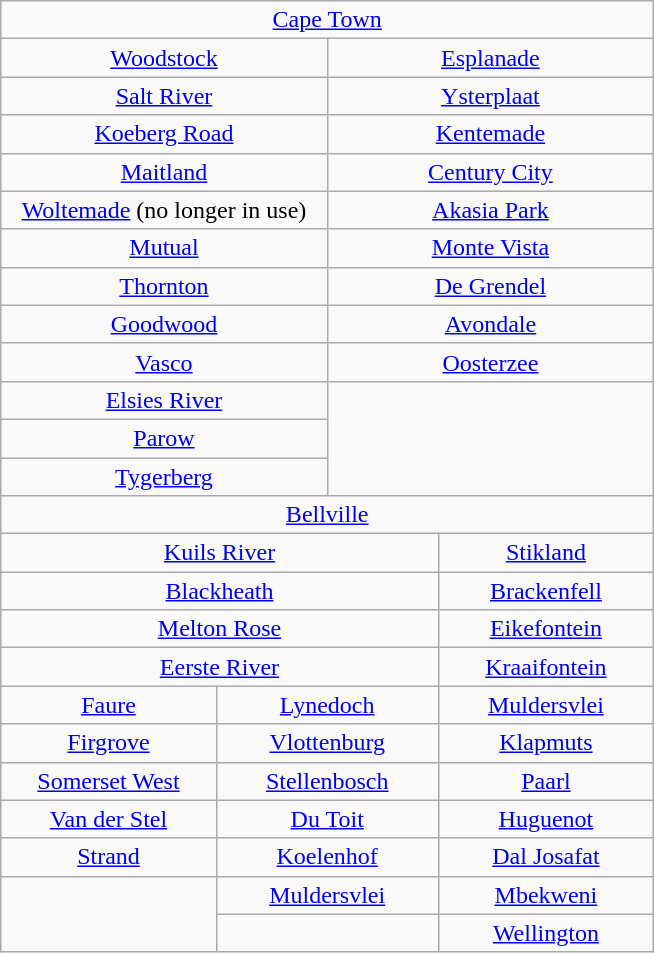<table class="wikitable" style="text-align:center">
<tr>
<td colspan=4><a href='#'>Cape Town</a></td>
</tr>
<tr>
<td width=50% colspan=2><a href='#'>Woodstock</a></td>
<td width=50% colspan=2><a href='#'>Esplanade</a></td>
</tr>
<tr>
<td colspan=2><a href='#'>Salt River</a></td>
<td colspan=2><a href='#'>Ysterplaat</a></td>
</tr>
<tr>
<td colspan=2><a href='#'>Koeberg Road</a></td>
<td colspan=2><a href='#'>Kentemade</a></td>
</tr>
<tr>
<td colspan=2><a href='#'>Maitland</a></td>
<td colspan=2><a href='#'>Century City</a></td>
</tr>
<tr>
<td colspan=2><a href='#'>Woltemade</a> (no longer in use)</td>
<td colspan=2><a href='#'>Akasia Park</a></td>
</tr>
<tr>
<td colspan=2><a href='#'>Mutual</a></td>
<td colspan=2><a href='#'>Monte Vista</a></td>
</tr>
<tr>
<td colspan=2><a href='#'>Thornton</a></td>
<td colspan=2><a href='#'>De Grendel</a></td>
</tr>
<tr>
<td colspan=2><a href='#'>Goodwood</a></td>
<td colspan=2><a href='#'>Avondale</a></td>
</tr>
<tr>
<td colspan=2><a href='#'>Vasco</a></td>
<td colspan=2><a href='#'>Oosterzee</a></td>
</tr>
<tr>
<td colspan=2><a href='#'>Elsies River</a></td>
<td colspan=2 rowspan=3></td>
</tr>
<tr>
<td colspan=2><a href='#'>Parow</a></td>
</tr>
<tr>
<td colspan=2><a href='#'>Tygerberg</a></td>
</tr>
<tr>
<td colspan=4><a href='#'>Bellville</a></td>
</tr>
<tr>
<td colspan=3><a href='#'>Kuils River</a></td>
<td width=33%><a href='#'>Stikland</a></td>
</tr>
<tr>
<td colspan=3><a href='#'>Blackheath</a></td>
<td><a href='#'>Brackenfell</a></td>
</tr>
<tr>
<td colspan=3><a href='#'>Melton Rose</a></td>
<td><a href='#'>Eikefontein</a></td>
</tr>
<tr>
<td colspan=3><a href='#'>Eerste River</a></td>
<td><a href='#'>Kraaifontein</a></td>
</tr>
<tr>
<td width=33%><a href='#'>Faure</a></td>
<td colspan=2><a href='#'>Lynedoch</a></td>
<td><a href='#'>Muldersvlei</a></td>
</tr>
<tr>
<td><a href='#'>Firgrove</a></td>
<td colspan=2><a href='#'>Vlottenburg</a></td>
<td><a href='#'>Klapmuts</a></td>
</tr>
<tr>
<td><a href='#'>Somerset West</a></td>
<td colspan=2><a href='#'>Stellenbosch</a></td>
<td><a href='#'>Paarl</a></td>
</tr>
<tr>
<td><a href='#'>Van der Stel</a></td>
<td colspan=2><a href='#'>Du Toit</a></td>
<td><a href='#'>Huguenot</a></td>
</tr>
<tr>
<td><a href='#'>Strand</a></td>
<td colspan=2><a href='#'>Koelenhof</a></td>
<td><a href='#'>Dal Josafat</a></td>
</tr>
<tr>
<td rowspan=2></td>
<td colspan=2><a href='#'>Muldersvlei</a></td>
<td><a href='#'>Mbekweni</a></td>
</tr>
<tr>
<td colspan=2></td>
<td><a href='#'>Wellington</a></td>
</tr>
</table>
